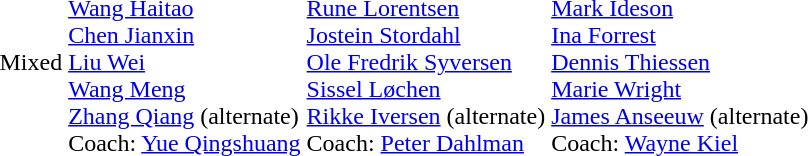<table>
<tr>
<td>Mixed</td>
<td><br><a href='#'>Wang Haitao</a><br><a href='#'>Chen Jianxin</a><br><a href='#'>Liu Wei</a><br><a href='#'>Wang Meng</a><br><a href='#'>Zhang Qiang</a> (alternate)<br>Coach: <a href='#'>Yue Qingshuang</a></td>
<td><br><a href='#'>Rune Lorentsen</a><br><a href='#'>Jostein Stordahl</a><br><a href='#'>Ole Fredrik Syversen</a><br><a href='#'>Sissel Løchen</a><br><a href='#'>Rikke Iversen</a> (alternate)<br>Coach: <a href='#'>Peter Dahlman</a></td>
<td><br><a href='#'>Mark Ideson</a><br><a href='#'>Ina Forrest</a><br><a href='#'>Dennis Thiessen</a><br><a href='#'>Marie Wright</a><br><a href='#'>James Anseeuw</a> (alternate)<br>Coach: <a href='#'>Wayne Kiel</a></td>
</tr>
</table>
